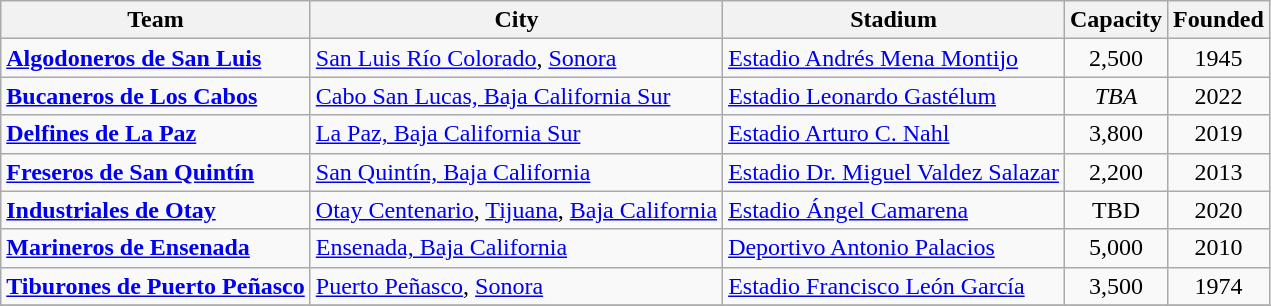<table class="wikitable sortable">
<tr>
<th>Team</th>
<th>City</th>
<th>Stadium</th>
<th>Capacity</th>
<th>Founded</th>
</tr>
<tr>
<td><strong><a href='#'>Algodoneros de San Luis</a></strong></td>
<td><a href='#'>San Luis Río Colorado</a>, <a href='#'>Sonora</a></td>
<td><a href='#'>Estadio Andrés Mena Montijo</a></td>
<td style="text-align: center;">2,500</td>
<td style="text-align: center;">1945</td>
</tr>
<tr>
<td><strong><a href='#'>Bucaneros de Los Cabos</a></strong></td>
<td><a href='#'>Cabo San Lucas, Baja California Sur</a></td>
<td><a href='#'>Estadio Leonardo Gastélum</a></td>
<td style="text-align: center;"><em>TBA</em></td>
<td style="text-align: center;">2022</td>
</tr>
<tr>
<td><strong><a href='#'>Delfines de La Paz</a></strong></td>
<td><a href='#'>La Paz, Baja California Sur</a></td>
<td><a href='#'>Estadio Arturo C. Nahl</a></td>
<td style="text-align: center;">3,800</td>
<td style="text-align: center;">2019</td>
</tr>
<tr>
<td><strong><a href='#'>Freseros de San Quintín</a></strong></td>
<td><a href='#'>San Quintín, Baja California</a></td>
<td><a href='#'>Estadio Dr. Miguel Valdez Salazar</a></td>
<td style="text-align: center;">2,200</td>
<td style="text-align: center;">2013</td>
</tr>
<tr>
<td><strong><a href='#'>Industriales de Otay</a></strong></td>
<td><a href='#'>Otay Centenario</a>, <a href='#'>Tijuana</a>, <a href='#'>Baja California</a></td>
<td><a href='#'>Estadio Ángel Camarena</a></td>
<td align=center>TBD</td>
<td align="center">2020</td>
</tr>
<tr>
<td><strong><a href='#'>Marineros de Ensenada</a></strong></td>
<td><a href='#'>Ensenada, Baja California</a></td>
<td><a href='#'>Deportivo Antonio Palacios</a></td>
<td style="text-align: center;">5,000</td>
<td style="text-align: center;">2010</td>
</tr>
<tr>
<td><strong><a href='#'>Tiburones de Puerto Peñasco</a></strong></td>
<td><a href='#'>Puerto Peñasco</a>, <a href='#'>Sonora</a></td>
<td><a href='#'>Estadio Francisco León García</a></td>
<td align=center>3,500</td>
<td align="center">1974</td>
</tr>
<tr>
</tr>
</table>
